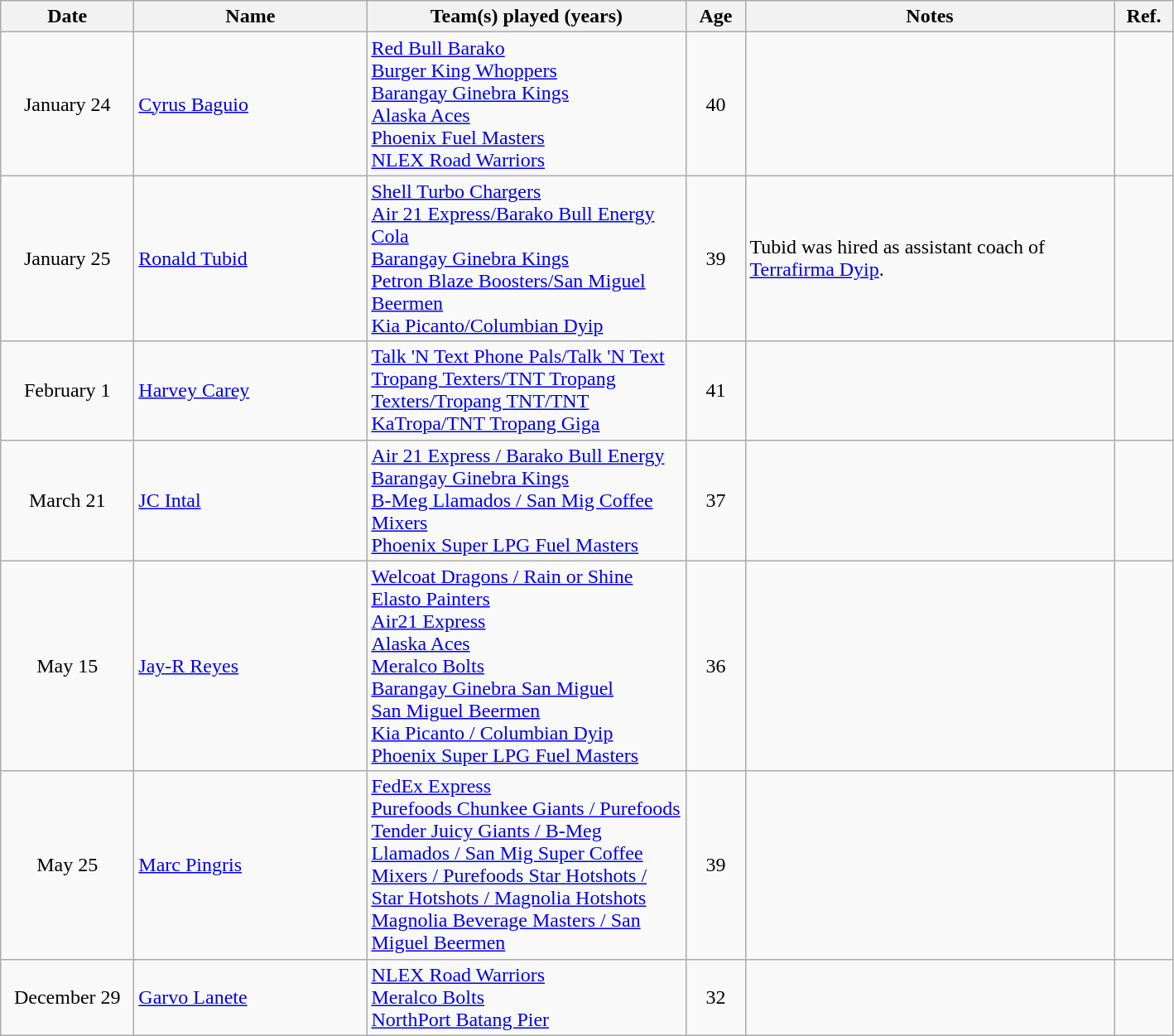<table class="wikitable">
<tr>
<th style="width:100px">Date</th>
<th style="width:180px">Name</th>
<th style="width:250px">Team(s) played (years)</th>
<th style="width:40px">Age</th>
<th style="width:290px">Notes</th>
<th style="width:40px">Ref.</th>
</tr>
<tr>
<td align=center>January 24</td>
<td><a href='#'>Cyrus Baguio</a></td>
<td><a href='#'>Red Bull Barako</a> <br><a href='#'>Burger King Whoppers</a> <br><a href='#'>Barangay Ginebra Kings</a> <br><a href='#'>Alaska Aces</a> <br><a href='#'>Phoenix Fuel Masters</a> <br><a href='#'>NLEX Road Warriors</a> </td>
<td align=center>40</td>
<td></td>
<td align=center></td>
</tr>
<tr>
<td align=center>January 25</td>
<td><a href='#'>Ronald Tubid</a></td>
<td><a href='#'>Shell Turbo Chargers</a> <br><a href='#'>Air 21 Express/Barako Bull Energy Cola</a> <br><a href='#'>Barangay Ginebra Kings</a> <br><a href='#'>Petron Blaze Boosters/San Miguel Beermen</a> <br><a href='#'>Kia Picanto/Columbian Dyip</a> </td>
<td align=center>39</td>
<td>Tubid was hired as assistant coach of <a href='#'>Terrafirma Dyip</a>.</td>
<td align=center></td>
</tr>
<tr>
<td align=center>February 1</td>
<td><a href='#'>Harvey Carey</a></td>
<td><a href='#'>Talk 'N Text Phone Pals/Talk 'N Text Tropang Texters/TNT Tropang Texters/Tropang TNT/TNT KaTropa/TNT Tropang Giga</a> </td>
<td align=center>41</td>
<td></td>
<td align=center></td>
</tr>
<tr>
<td align=center>March 21</td>
<td><a href='#'>JC Intal</a></td>
<td><a href='#'>Air 21 Express / Barako Bull Energy</a> <br><a href='#'>Barangay Ginebra Kings</a> <br><a href='#'>B-Meg Llamados / San Mig Coffee Mixers</a> <br><a href='#'>Phoenix Super LPG Fuel Masters</a> </td>
<td align=center>37</td>
<td></td>
<td align=center></td>
</tr>
<tr>
<td align=center>May 15</td>
<td><a href='#'>Jay-R Reyes</a></td>
<td><a href='#'>Welcoat Dragons / Rain or Shine Elasto Painters</a> <br><a href='#'>Air21 Express</a> <br><a href='#'>Alaska Aces</a> <br><a href='#'>Meralco Bolts</a> <br><a href='#'>Barangay Ginebra San Miguel</a> <br><a href='#'>San Miguel Beermen</a> <br><a href='#'>Kia Picanto / Columbian Dyip</a> <br><a href='#'>Phoenix Super LPG Fuel Masters</a> </td>
<td align=center>36</td>
<td></td>
<td align=center></td>
</tr>
<tr>
<td align=center>May 25</td>
<td><a href='#'>Marc Pingris</a></td>
<td><a href='#'>FedEx Express</a> <br><a href='#'>Purefoods Chunkee Giants / Purefoods Tender Juicy Giants / B-Meg Llamados / San Mig Super Coffee Mixers / Purefoods Star Hotshots / Star Hotshots / Magnolia Hotshots</a> <br><a href='#'>Magnolia Beverage Masters / San Miguel Beermen</a> </td>
<td align=center>39</td>
<td></td>
<td align=center></td>
</tr>
<tr>
<td align=center>December 29</td>
<td><a href='#'>Garvo Lanete</a></td>
<td><a href='#'>NLEX Road Warriors</a> <br><a href='#'>Meralco Bolts</a> <br><a href='#'>NorthPort Batang Pier</a> </td>
<td align=center>32</td>
<td></td>
<td align=center></td>
</tr>
</table>
